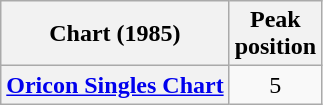<table class="wikitable plainrowheaders" style="text-align:center;">
<tr>
<th scope="col">Chart (1985)</th>
<th scope="col">Peak<br>position</th>
</tr>
<tr>
<th scope="row"><a href='#'>Oricon Singles Chart</a></th>
<td>5</td>
</tr>
</table>
